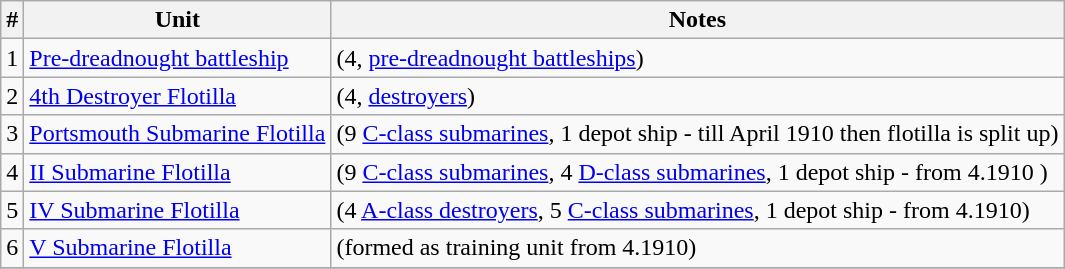<table class=wikitable>
<tr>
<th>#</th>
<th>Unit</th>
<th>Notes</th>
</tr>
<tr>
<td>1</td>
<td><a href='#'>Pre-dreadnought battleship</a></td>
<td>(4, <a href='#'>pre-dreadnought battleships</a>)</td>
</tr>
<tr>
<td>2</td>
<td><a href='#'>4th Destroyer Flotilla</a></td>
<td>(4, <a href='#'>destroyers</a>)</td>
</tr>
<tr>
<td>3</td>
<td><a href='#'>Portsmouth Submarine Flotilla</a></td>
<td>(9 <a href='#'>C-class submarines</a>, 1 depot ship - till April 1910 then flotilla is split up)</td>
</tr>
<tr>
<td>4</td>
<td><a href='#'>II Submarine Flotilla</a></td>
<td>(9 <a href='#'>C-class submarines</a>, 4 <a href='#'>D-class submarines</a>, 1 depot ship - from 4.1910 )</td>
</tr>
<tr>
<td>5</td>
<td><a href='#'>IV Submarine Flotilla</a></td>
<td>(4 <a href='#'>A-class destroyers</a>, 5 <a href='#'>C-class submarines</a>, 1 depot ship - from 4.1910)</td>
</tr>
<tr>
<td>6</td>
<td><a href='#'>V Submarine Flotilla</a></td>
<td>(formed as training unit from 4.1910)</td>
</tr>
<tr>
</tr>
</table>
